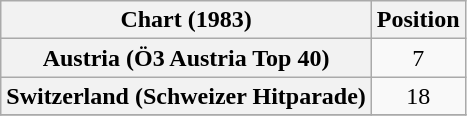<table class="wikitable sortable plainrowheaders">
<tr>
<th>Chart (1983)</th>
<th>Position</th>
</tr>
<tr>
<th scope="row">Austria (Ö3 Austria Top 40)</th>
<td align="center">7</td>
</tr>
<tr>
<th scope="row">Switzerland (Schweizer Hitparade)</th>
<td align="center">18</td>
</tr>
<tr>
</tr>
</table>
